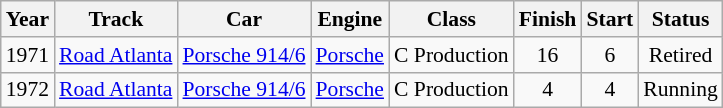<table class="wikitable" style="text-align:center; font-size:90%">
<tr>
<th>Year</th>
<th>Track</th>
<th>Car</th>
<th>Engine</th>
<th>Class</th>
<th>Finish</th>
<th>Start</th>
<th>Status</th>
</tr>
<tr>
<td>1971</td>
<td><a href='#'>Road Atlanta</a></td>
<td><a href='#'>Porsche 914/6</a></td>
<td><a href='#'>Porsche</a></td>
<td>C Production</td>
<td>16</td>
<td>6</td>
<td>Retired</td>
</tr>
<tr>
<td>1972</td>
<td><a href='#'>Road Atlanta</a></td>
<td><a href='#'>Porsche 914/6</a></td>
<td><a href='#'>Porsche</a></td>
<td>C Production</td>
<td>4</td>
<td>4</td>
<td>Running</td>
</tr>
</table>
